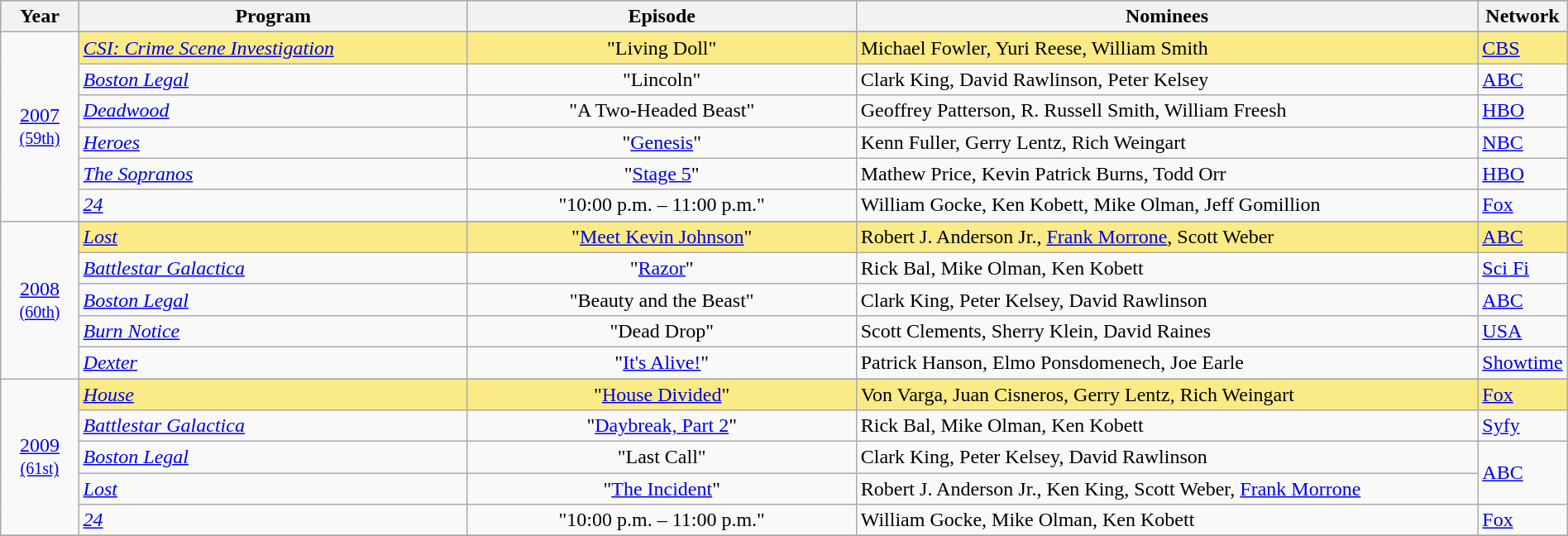<table class="wikitable" style="width:100%">
<tr bgcolor="#bebebe">
<th width="5%">Year</th>
<th width="25%">Program</th>
<th width="25%">Episode</th>
<th width="40%">Nominees</th>
<th width="5%">Network</th>
</tr>
<tr>
<td rowspan=7 style="text-align:center"><a href='#'>2007</a><br><small><a href='#'>(59th)</a></small><br></td>
</tr>
<tr style="background:#FAEB86">
<td><em><a href='#'>CSI: Crime Scene Investigation</a></em></td>
<td align=center>"Living Doll"</td>
<td>Michael Fowler, Yuri Reese, William Smith</td>
<td><a href='#'>CBS</a></td>
</tr>
<tr>
<td><em><a href='#'>Boston Legal</a></em></td>
<td align=center>"Lincoln"</td>
<td>Clark King, David Rawlinson, Peter Kelsey</td>
<td><a href='#'>ABC</a></td>
</tr>
<tr>
<td><em><a href='#'>Deadwood</a></em></td>
<td align=center>"A Two-Headed Beast"</td>
<td>Geoffrey Patterson, R. Russell Smith, William Freesh</td>
<td><a href='#'>HBO</a></td>
</tr>
<tr>
<td><em><a href='#'>Heroes</a></em></td>
<td align=center>"<a href='#'>Genesis</a>"</td>
<td>Kenn Fuller, Gerry Lentz, Rich Weingart</td>
<td><a href='#'>NBC</a></td>
</tr>
<tr>
<td><em><a href='#'>The Sopranos</a></em></td>
<td align=center>"<a href='#'>Stage 5</a>"</td>
<td>Mathew Price, Kevin Patrick Burns, Todd Orr</td>
<td><a href='#'>HBO</a></td>
</tr>
<tr>
<td><em><a href='#'>24</a></em></td>
<td align=center>"10:00 p.m. – 11:00 p.m."</td>
<td>William Gocke, Ken Kobett, Mike Olman, Jeff Gomillion</td>
<td><a href='#'>Fox</a></td>
</tr>
<tr>
<td rowspan=6 style="text-align:center"><a href='#'>2008</a><br><small><a href='#'>(60th)</a></small><br></td>
</tr>
<tr style="background:#FAEB86">
<td><em><a href='#'>Lost</a></em></td>
<td align=center>"<a href='#'>Meet Kevin Johnson</a>"</td>
<td>Robert J. Anderson Jr., <a href='#'>Frank Morrone</a>, Scott Weber</td>
<td><a href='#'>ABC</a></td>
</tr>
<tr>
<td><em><a href='#'>Battlestar Galactica</a></em></td>
<td align=center>"<a href='#'>Razor</a>"</td>
<td>Rick Bal, Mike Olman, Ken Kobett</td>
<td><a href='#'>Sci Fi</a></td>
</tr>
<tr>
<td><em><a href='#'>Boston Legal</a></em></td>
<td align=center>"Beauty and the Beast"</td>
<td>Clark King, Peter Kelsey, David Rawlinson</td>
<td><a href='#'>ABC</a></td>
</tr>
<tr>
<td><em><a href='#'>Burn Notice</a></em></td>
<td align=center>"Dead Drop"</td>
<td>Scott Clements, Sherry Klein, David Raines</td>
<td><a href='#'>USA</a></td>
</tr>
<tr>
<td><em><a href='#'>Dexter</a></em></td>
<td align=center>"<a href='#'>It's Alive!</a>"</td>
<td>Patrick Hanson, Elmo Ponsdomenech, Joe Earle</td>
<td><a href='#'>Showtime</a></td>
</tr>
<tr>
<td rowspan=6 style="text-align:center"><a href='#'>2009</a><br><small><a href='#'>(61st)</a></small><br></td>
</tr>
<tr style="background:#FAEB86">
<td><em><a href='#'>House</a></em></td>
<td align=center>"<a href='#'>House Divided</a>"</td>
<td>Von Varga, Juan Cisneros, Gerry Lentz, Rich Weingart</td>
<td><a href='#'>Fox</a></td>
</tr>
<tr>
<td><em><a href='#'>Battlestar Galactica</a></em></td>
<td align=center>"<a href='#'>Daybreak, Part 2</a>"</td>
<td>Rick Bal, Mike Olman, Ken Kobett</td>
<td><a href='#'>Syfy</a></td>
</tr>
<tr>
<td><em><a href='#'>Boston Legal</a></em></td>
<td align=center>"Last Call"</td>
<td>Clark King, Peter Kelsey, David Rawlinson</td>
<td rowspan=2><a href='#'>ABC</a></td>
</tr>
<tr>
<td><em><a href='#'>Lost</a></em></td>
<td align=center>"<a href='#'>The Incident</a>"</td>
<td>Robert J. Anderson Jr., Ken King, Scott Weber, <a href='#'>Frank Morrone</a></td>
</tr>
<tr>
<td><em><a href='#'>24</a></em></td>
<td align=center>"10:00 p.m. – 11:00 p.m."</td>
<td>William Gocke, Mike Olman, Ken Kobett</td>
<td><a href='#'>Fox</a></td>
</tr>
<tr>
</tr>
</table>
